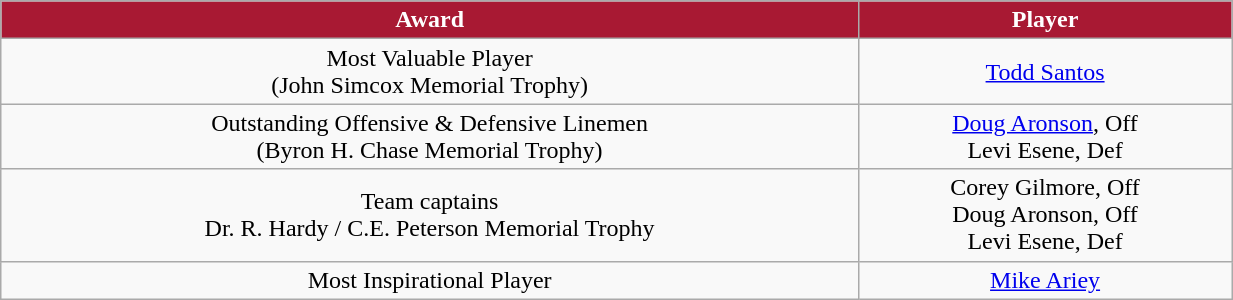<table class="wikitable" width="65%">
<tr>
<th style="background:#A81933;color:#FFFFFF;">Award</th>
<th style="background:#A81933;color:#FFFFFF;">Player</th>
</tr>
<tr align="center" bgcolor="">
<td>Most Valuable Player<br>(John Simcox Memorial Trophy)</td>
<td><a href='#'>Todd Santos</a></td>
</tr>
<tr align="center" bgcolor="">
<td>Outstanding Offensive & Defensive Linemen<br>(Byron H. Chase Memorial Trophy)</td>
<td><a href='#'>Doug Aronson</a>, Off<br>Levi Esene, Def</td>
</tr>
<tr align="center" bgcolor="">
<td>Team captains<br>Dr. R. Hardy / C.E. Peterson Memorial Trophy</td>
<td>Corey Gilmore, Off<br>Doug Aronson, Off<br>Levi Esene, Def</td>
</tr>
<tr align="center" bgcolor="">
<td>Most Inspirational Player</td>
<td><a href='#'>Mike Ariey</a></td>
</tr>
</table>
